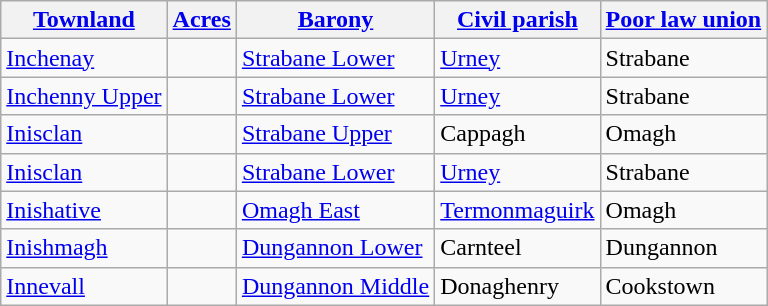<table class="wikitable sortable" style="border:1px;">
<tr>
<th><a href='#'>Townland</a></th>
<th><a href='#'>Acres</a></th>
<th><a href='#'>Barony</a></th>
<th><a href='#'>Civil parish</a></th>
<th><a href='#'>Poor law union</a></th>
</tr>
<tr>
<td><a href='#'>Inchenay</a></td>
<td align="right"></td>
<td><a href='#'>Strabane Lower</a></td>
<td><a href='#'>Urney</a></td>
<td>Strabane</td>
</tr>
<tr>
<td><a href='#'>Inchenny Upper</a></td>
<td align="right"></td>
<td><a href='#'>Strabane Lower</a></td>
<td><a href='#'>Urney</a></td>
<td>Strabane</td>
</tr>
<tr>
<td><a href='#'>Inisclan</a></td>
<td align="right"></td>
<td><a href='#'>Strabane Upper</a></td>
<td>Cappagh</td>
<td>Omagh</td>
</tr>
<tr>
<td><a href='#'>Inisclan</a></td>
<td align="right"></td>
<td><a href='#'>Strabane Lower</a></td>
<td><a href='#'>Urney</a></td>
<td>Strabane</td>
</tr>
<tr>
<td><a href='#'>Inishative</a></td>
<td align="right"></td>
<td><a href='#'>Omagh East</a></td>
<td><a href='#'>Termonmaguirk</a></td>
<td>Omagh</td>
</tr>
<tr>
<td><a href='#'>Inishmagh</a></td>
<td align="right"></td>
<td><a href='#'>Dungannon Lower</a></td>
<td>Carnteel</td>
<td>Dungannon</td>
</tr>
<tr>
<td><a href='#'>Innevall</a></td>
<td align="right"></td>
<td><a href='#'>Dungannon Middle</a></td>
<td>Donaghenry</td>
<td>Cookstown</td>
</tr>
</table>
